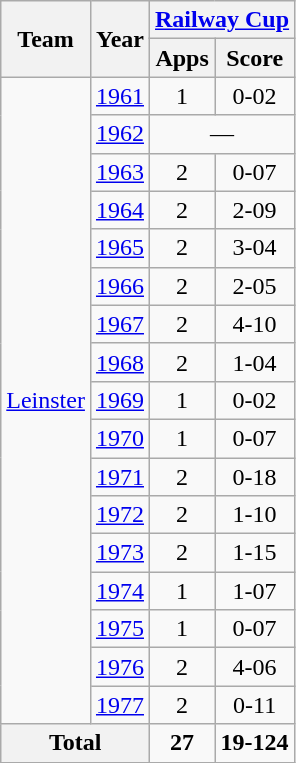<table class="wikitable" style="text-align:center">
<tr>
<th rowspan="2">Team</th>
<th rowspan="2">Year</th>
<th colspan="2"><a href='#'>Railway Cup</a></th>
</tr>
<tr>
<th>Apps</th>
<th>Score</th>
</tr>
<tr>
<td rowspan="17"><a href='#'>Leinster</a></td>
<td><a href='#'>1961</a></td>
<td>1</td>
<td>0-02</td>
</tr>
<tr>
<td><a href='#'>1962</a></td>
<td colspan=2>—</td>
</tr>
<tr>
<td><a href='#'>1963</a></td>
<td>2</td>
<td>0-07</td>
</tr>
<tr>
<td><a href='#'>1964</a></td>
<td>2</td>
<td>2-09</td>
</tr>
<tr>
<td><a href='#'>1965</a></td>
<td>2</td>
<td>3-04</td>
</tr>
<tr>
<td><a href='#'>1966</a></td>
<td>2</td>
<td>2-05</td>
</tr>
<tr>
<td><a href='#'>1967</a></td>
<td>2</td>
<td>4-10</td>
</tr>
<tr>
<td><a href='#'>1968</a></td>
<td>2</td>
<td>1-04</td>
</tr>
<tr>
<td><a href='#'>1969</a></td>
<td>1</td>
<td>0-02</td>
</tr>
<tr>
<td><a href='#'>1970</a></td>
<td>1</td>
<td>0-07</td>
</tr>
<tr>
<td><a href='#'>1971</a></td>
<td>2</td>
<td>0-18</td>
</tr>
<tr>
<td><a href='#'>1972</a></td>
<td>2</td>
<td>1-10</td>
</tr>
<tr>
<td><a href='#'>1973</a></td>
<td>2</td>
<td>1-15</td>
</tr>
<tr>
<td><a href='#'>1974</a></td>
<td>1</td>
<td>1-07</td>
</tr>
<tr>
<td><a href='#'>1975</a></td>
<td>1</td>
<td>0-07</td>
</tr>
<tr>
<td><a href='#'>1976</a></td>
<td>2</td>
<td>4-06</td>
</tr>
<tr>
<td><a href='#'>1977</a></td>
<td>2</td>
<td>0-11</td>
</tr>
<tr>
<th colspan="2">Total</th>
<td><strong>27</strong></td>
<td><strong>19-124</strong></td>
</tr>
</table>
